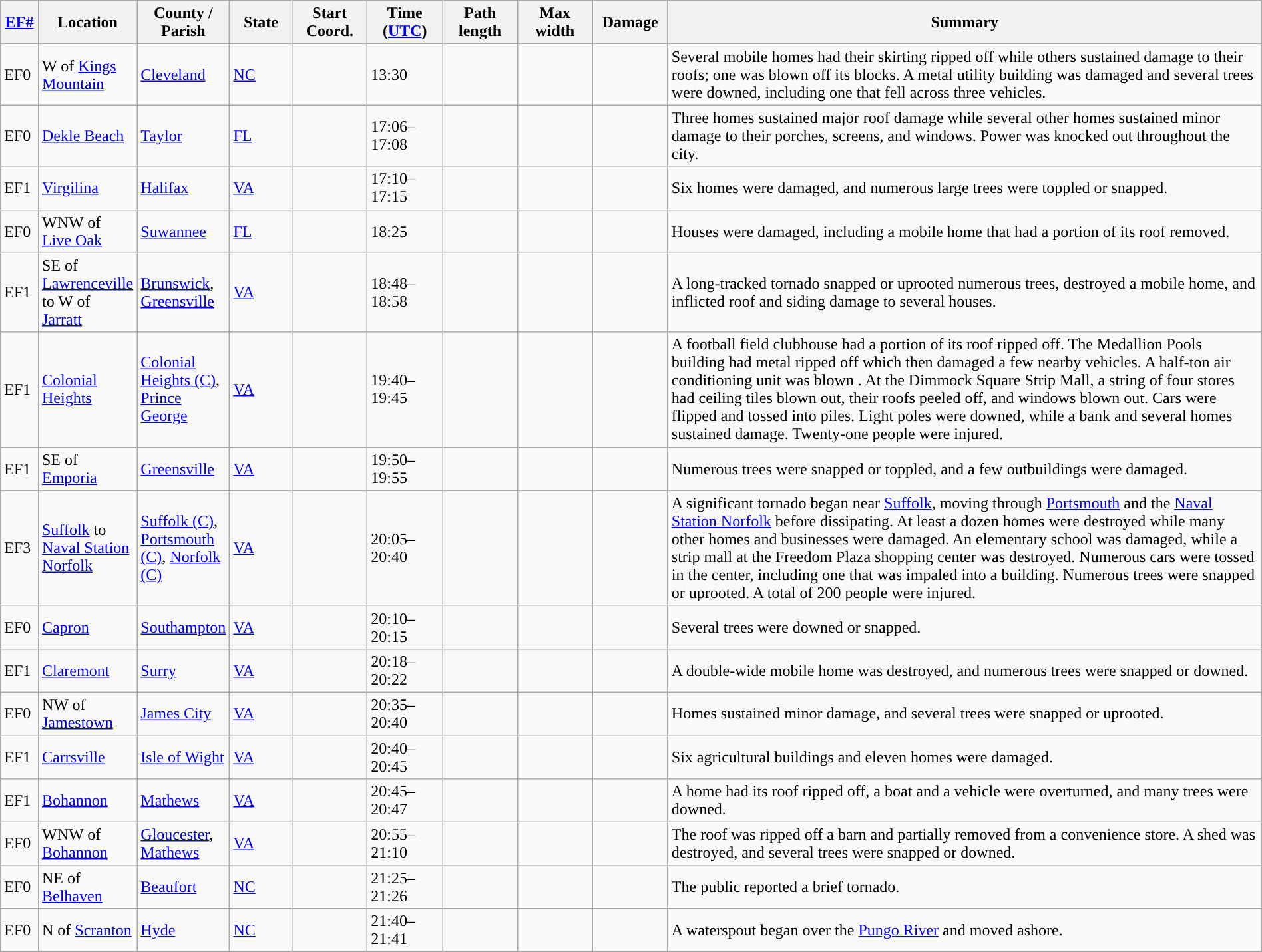<table class="wikitable sortable" style="width:100%;">
<tr>
<th scope="col" width="3%" align="center"><a href='#'>EF#</a></th>
<th scope="col" width="7%" align="center" class="unsortable">Location</th>
<th scope="col" width="6%" align="center" class="unsortable">County / Parish</th>
<th scope="col" width="5%" align="center">State</th>
<th scope="col" width="6%" align="center">Start Coord.</th>
<th scope="col" width="6%" align="center">Time (<a href='#'>UTC</a>)</th>
<th scope="col" width="6%" align="center">Path length</th>
<th scope="col" width="6%" align="center">Max width</th>
<th scope="col" width="6%" align="center">Damage</th>
<th scope="col" width="48%" class="unsortable" align="center">Summary</th>
</tr>
<tr>
<td>EF0</td>
<td>W of <a href='#'>Kings Mountain</a></td>
<td><a href='#'>Cleveland</a></td>
<td><a href='#'>NC</a></td>
<td></td>
<td>13:30</td>
<td></td>
<td></td>
<td></td>
<td>Several mobile homes had their skirting ripped off while others sustained damage to their roofs; one was blown off its blocks. A metal utility building was damaged and several trees were downed, including one that fell across three vehicles.</td>
</tr>
<tr>
<td>EF0</td>
<td><a href='#'>Dekle Beach</a></td>
<td><a href='#'>Taylor</a></td>
<td><a href='#'>FL</a></td>
<td></td>
<td>17:06–17:08</td>
<td></td>
<td></td>
<td></td>
<td>Three homes sustained major roof damage while several other homes sustained minor damage to their porches, screens, and windows. Power was knocked out throughout the city.</td>
</tr>
<tr>
<td>EF1</td>
<td><a href='#'>Virgilina</a></td>
<td><a href='#'>Halifax</a></td>
<td><a href='#'>VA</a></td>
<td></td>
<td>17:10–17:15</td>
<td></td>
<td></td>
<td></td>
<td>Six homes were damaged, and numerous large trees were toppled or snapped.</td>
</tr>
<tr>
<td>EF0</td>
<td>WNW of <a href='#'>Live Oak</a></td>
<td><a href='#'>Suwannee</a></td>
<td><a href='#'>FL</a></td>
<td></td>
<td>18:25</td>
<td></td>
<td></td>
<td></td>
<td>Houses were damaged, including a mobile home that had a portion of its roof removed.</td>
</tr>
<tr>
<td>EF1</td>
<td>SE of <a href='#'>Lawrenceville</a> to W of <a href='#'>Jarratt</a></td>
<td><a href='#'>Brunswick</a>, <a href='#'>Greensville</a></td>
<td><a href='#'>VA</a></td>
<td></td>
<td>18:48–18:58</td>
<td></td>
<td></td>
<td></td>
<td>A long-tracked tornado snapped or uprooted numerous trees, destroyed a mobile home, and inflicted roof and siding damage to several houses.</td>
</tr>
<tr>
<td>EF1</td>
<td><a href='#'>Colonial Heights</a></td>
<td><a href='#'>Colonial Heights (C)</a>, <a href='#'>Prince George</a></td>
<td><a href='#'>VA</a></td>
<td></td>
<td>19:40–19:45</td>
<td></td>
<td></td>
<td></td>
<td>A football field clubhouse had a portion of its roof ripped off. The Medallion Pools building had metal ripped off which then damaged a few nearby vehicles. A half-ton air conditioning unit was blown . At the Dimmock Square Strip Mall, a string of four stores had ceiling tiles blown out, their roofs peeled off, and windows blown out. Cars were flipped and tossed into piles. Light poles were downed, while a bank and several homes sustained damage. Twenty-one people were injured.</td>
</tr>
<tr>
<td>EF1</td>
<td>SE of <a href='#'>Emporia</a></td>
<td><a href='#'>Greensville</a></td>
<td><a href='#'>VA</a></td>
<td></td>
<td>19:50–19:55</td>
<td></td>
<td></td>
<td></td>
<td>Numerous trees were snapped or toppled, and a few outbuildings were damaged.</td>
</tr>
<tr>
<td>EF3</td>
<td><a href='#'>Suffolk</a> to <a href='#'>Naval Station Norfolk</a></td>
<td><a href='#'>Suffolk (C)</a>, <a href='#'>Portsmouth (C)</a>, <a href='#'>Norfolk (C)</a></td>
<td><a href='#'>VA</a></td>
<td></td>
<td>20:05–20:40</td>
<td></td>
<td></td>
<td></td>
<td>A significant tornado began near <a href='#'>Suffolk</a>, moving through <a href='#'>Portsmouth</a> and the <a href='#'>Naval Station Norfolk</a> before dissipating. At least a dozen homes were destroyed while many other homes and businesses were damaged. An elementary school was damaged, while a strip mall at the Freedom Plaza shopping center was destroyed. Numerous cars were tossed in the center, including one that was impaled into a building. Numerous trees were snapped or uprooted. A total of 200 people were injured.</td>
</tr>
<tr>
<td>EF0</td>
<td><a href='#'>Capron</a></td>
<td><a href='#'>Southampton</a></td>
<td><a href='#'>VA</a></td>
<td></td>
<td>20:10–20:15</td>
<td></td>
<td></td>
<td></td>
<td>Several trees were downed or snapped.</td>
</tr>
<tr>
<td>EF1</td>
<td><a href='#'>Claremont</a></td>
<td><a href='#'>Surry</a></td>
<td><a href='#'>VA</a></td>
<td></td>
<td>20:18–20:22</td>
<td></td>
<td></td>
<td></td>
<td>A double-wide mobile home was destroyed, and numerous trees were snapped or downed.</td>
</tr>
<tr>
<td>EF0</td>
<td>NW of <a href='#'>Jamestown</a></td>
<td><a href='#'>James City</a></td>
<td><a href='#'>VA</a></td>
<td></td>
<td>20:35–20:40</td>
<td></td>
<td></td>
<td></td>
<td>Homes sustained minor damage, and several trees were snapped or uprooted.</td>
</tr>
<tr>
<td>EF1</td>
<td><a href='#'>Carrsville</a></td>
<td><a href='#'>Isle of Wight</a></td>
<td><a href='#'>VA</a></td>
<td></td>
<td>20:40–20:45</td>
<td></td>
<td></td>
<td></td>
<td>Six agricultural buildings and eleven homes were damaged.</td>
</tr>
<tr>
<td>EF1</td>
<td><a href='#'>Bohannon</a></td>
<td><a href='#'>Mathews</a></td>
<td><a href='#'>VA</a></td>
<td></td>
<td>20:45–20:47</td>
<td></td>
<td></td>
<td></td>
<td>A home had its roof ripped off, a boat and a vehicle were overturned, and many trees were downed.</td>
</tr>
<tr>
<td>EF0</td>
<td>WNW of <a href='#'>Bohannon</a></td>
<td><a href='#'>Gloucester</a>, <a href='#'>Mathews</a></td>
<td><a href='#'>VA</a></td>
<td></td>
<td>20:55–21:10</td>
<td></td>
<td></td>
<td></td>
<td>The roof was ripped off a barn and partially removed from a convenience store. A shed was destroyed, and several trees were snapped or downed.</td>
</tr>
<tr>
<td>EF0</td>
<td>NE of <a href='#'>Belhaven</a></td>
<td><a href='#'>Beaufort</a></td>
<td><a href='#'>NC</a></td>
<td></td>
<td>21:25–21:26</td>
<td></td>
<td></td>
<td></td>
<td>The public reported a brief tornado.</td>
</tr>
<tr>
<td>EF0</td>
<td>N of <a href='#'>Scranton</a></td>
<td><a href='#'>Hyde</a></td>
<td><a href='#'>NC</a></td>
<td></td>
<td>21:40–21:41</td>
<td></td>
<td></td>
<td></td>
<td>A waterspout began over the <a href='#'>Pungo River</a> and moved ashore.</td>
</tr>
<tr>
</tr>
</table>
